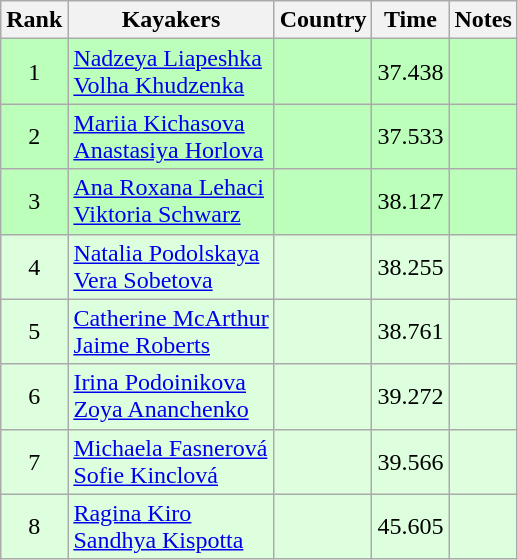<table class="wikitable" style="text-align:center">
<tr>
<th>Rank</th>
<th>Kayakers</th>
<th>Country</th>
<th>Time</th>
<th>Notes</th>
</tr>
<tr bgcolor=bbffbb>
<td>1</td>
<td align="left"><a href='#'>Nadzeya Liapeshka</a><br><a href='#'>Volha Khudzenka</a></td>
<td align="left"></td>
<td>37.438</td>
<td></td>
</tr>
<tr bgcolor=bbffbb>
<td>2</td>
<td align="left"><a href='#'>Mariia Kichasova</a><br><a href='#'>Anastasiya Horlova</a></td>
<td align="left"></td>
<td>37.533</td>
<td></td>
</tr>
<tr bgcolor=bbffbb>
<td>3</td>
<td align="left"><a href='#'>Ana Roxana Lehaci</a><br><a href='#'>Viktoria Schwarz</a></td>
<td align="left"></td>
<td>38.127</td>
<td></td>
</tr>
<tr bgcolor=ddffdd>
<td>4</td>
<td align="left"><a href='#'>Natalia Podolskaya</a><br><a href='#'>Vera Sobetova</a></td>
<td align="left"></td>
<td>38.255</td>
<td></td>
</tr>
<tr bgcolor=ddffdd>
<td>5</td>
<td align="left"><a href='#'>Catherine McArthur</a><br><a href='#'>Jaime Roberts</a></td>
<td align="left"></td>
<td>38.761</td>
<td></td>
</tr>
<tr bgcolor=ddffdd>
<td>6</td>
<td align="left"><a href='#'>Irina Podoinikova</a><br><a href='#'>Zoya Ananchenko</a></td>
<td align="left"></td>
<td>39.272</td>
<td></td>
</tr>
<tr bgcolor=ddffdd>
<td>7</td>
<td align="left"><a href='#'>Michaela Fasnerová</a><br><a href='#'>Sofie Kinclová</a></td>
<td align="left"></td>
<td>39.566</td>
<td></td>
</tr>
<tr bgcolor=ddffdd>
<td>8</td>
<td align="left"><a href='#'>Ragina Kiro</a><br><a href='#'>Sandhya Kispotta</a></td>
<td align="left"></td>
<td>45.605</td>
<td></td>
</tr>
</table>
